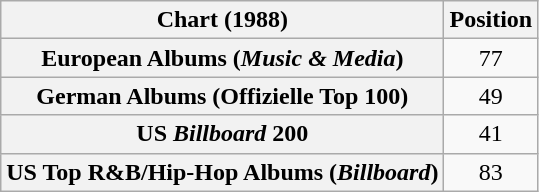<table class="wikitable sortable plainrowheaders" style="text-align:center">
<tr>
<th scope="col">Chart (1988)</th>
<th scope="col">Position</th>
</tr>
<tr>
<th scope="row">European Albums (<em>Music & Media</em>)</th>
<td>77</td>
</tr>
<tr>
<th scope="row">German Albums (Offizielle Top 100)</th>
<td>49</td>
</tr>
<tr>
<th scope="row">US <em>Billboard</em> 200</th>
<td>41</td>
</tr>
<tr>
<th scope="row">US Top R&B/Hip-Hop Albums (<em>Billboard</em>)</th>
<td>83</td>
</tr>
</table>
